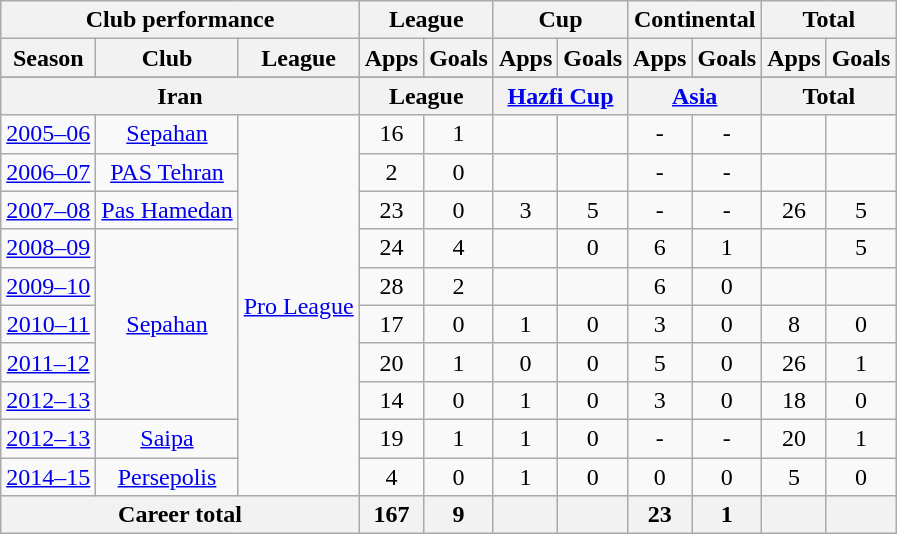<table class="wikitable" style="text-align:center">
<tr>
<th colspan=3>Club performance</th>
<th colspan=2>League</th>
<th colspan=2>Cup</th>
<th colspan=2>Continental</th>
<th colspan=2>Total</th>
</tr>
<tr>
<th>Season</th>
<th>Club</th>
<th>League</th>
<th>Apps</th>
<th>Goals</th>
<th>Apps</th>
<th>Goals</th>
<th>Apps</th>
<th>Goals</th>
<th>Apps</th>
<th>Goals</th>
</tr>
<tr>
</tr>
<tr>
<th colspan=3>Iran</th>
<th colspan=2>League</th>
<th colspan=2><a href='#'>Hazfi Cup</a></th>
<th colspan=2><a href='#'>Asia</a></th>
<th colspan=2>Total</th>
</tr>
<tr>
<td><a href='#'>2005–06</a></td>
<td><a href='#'>Sepahan</a></td>
<td rowspan="10"><a href='#'>Pro League</a></td>
<td>16</td>
<td>1</td>
<td></td>
<td></td>
<td>-</td>
<td>-</td>
<td></td>
<td></td>
</tr>
<tr>
<td><a href='#'>2006–07</a></td>
<td><a href='#'>PAS Tehran</a></td>
<td>2</td>
<td>0</td>
<td></td>
<td></td>
<td>-</td>
<td>-</td>
<td></td>
<td></td>
</tr>
<tr>
<td><a href='#'>2007–08</a></td>
<td><a href='#'>Pas Hamedan</a></td>
<td>23</td>
<td>0</td>
<td>3</td>
<td>5</td>
<td>-</td>
<td>-</td>
<td>26</td>
<td>5</td>
</tr>
<tr>
<td><a href='#'>2008–09</a></td>
<td rowspan="5"><a href='#'>Sepahan</a></td>
<td>24</td>
<td>4</td>
<td></td>
<td>0</td>
<td>6</td>
<td>1</td>
<td></td>
<td>5</td>
</tr>
<tr>
<td><a href='#'>2009–10</a></td>
<td>28</td>
<td>2</td>
<td></td>
<td></td>
<td>6</td>
<td>0</td>
<td></td>
<td></td>
</tr>
<tr>
<td><a href='#'>2010–11</a></td>
<td>17</td>
<td>0</td>
<td>1</td>
<td>0</td>
<td>3</td>
<td>0</td>
<td>8</td>
<td>0</td>
</tr>
<tr>
<td><a href='#'>2011–12</a></td>
<td>20</td>
<td>1</td>
<td>0</td>
<td>0</td>
<td>5</td>
<td>0</td>
<td>26</td>
<td>1</td>
</tr>
<tr>
<td><a href='#'>2012–13</a></td>
<td>14</td>
<td>0</td>
<td>1</td>
<td>0</td>
<td>3</td>
<td>0</td>
<td>18</td>
<td>0</td>
</tr>
<tr>
<td><a href='#'>2012–13</a></td>
<td><a href='#'>Saipa</a></td>
<td>19</td>
<td>1</td>
<td>1</td>
<td>0</td>
<td>-</td>
<td>-</td>
<td>20</td>
<td>1</td>
</tr>
<tr>
<td><a href='#'>2014–15</a></td>
<td><a href='#'>Persepolis</a></td>
<td>4</td>
<td>0</td>
<td>1</td>
<td>0</td>
<td>0</td>
<td>0</td>
<td>5</td>
<td>0</td>
</tr>
<tr>
<th colspan=3>Career total</th>
<th>167</th>
<th>9</th>
<th></th>
<th></th>
<th>23</th>
<th>1</th>
<th></th>
<th></th>
</tr>
</table>
